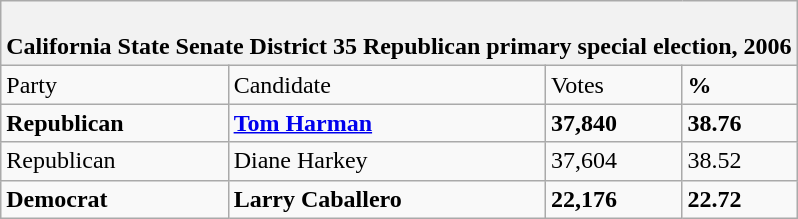<table class="wikitable">
<tr>
<th colspan="4"><br>California State Senate District 35 Republican primary special election, 2006</th>
</tr>
<tr>
<td>Party</td>
<td>Candidate</td>
<td>Votes</td>
<td><strong>%</strong></td>
</tr>
<tr>
<td><strong>Republican</strong></td>
<td><strong><a href='#'>Tom Harman</a></strong></td>
<td><strong>37,840</strong></td>
<td><strong>38.76</strong></td>
</tr>
<tr>
<td>Republican</td>
<td>Diane Harkey</td>
<td>37,604</td>
<td>38.52</td>
</tr>
<tr>
<td><strong>Democrat</strong></td>
<td><strong>Larry Caballero</strong></td>
<td><strong>22,176</strong></td>
<td><strong>22.72</strong></td>
</tr>
</table>
